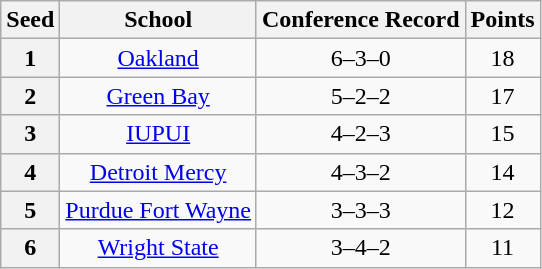<table class="wikitable" style="text-align:center">
<tr>
<th>Seed</th>
<th>School</th>
<th>Conference Record</th>
<th>Points</th>
</tr>
<tr>
<th>1</th>
<td><a href='#'>Oakland</a></td>
<td>6–3–0</td>
<td>18</td>
</tr>
<tr>
<th>2</th>
<td><a href='#'>Green Bay</a></td>
<td>5–2–2</td>
<td>17</td>
</tr>
<tr>
<th>3</th>
<td><a href='#'>IUPUI</a></td>
<td>4–2–3</td>
<td>15</td>
</tr>
<tr>
<th>4</th>
<td><a href='#'>Detroit Mercy</a></td>
<td>4–3–2</td>
<td>14</td>
</tr>
<tr>
<th>5</th>
<td><a href='#'>Purdue Fort Wayne</a></td>
<td>3–3–3</td>
<td>12</td>
</tr>
<tr>
<th>6</th>
<td><a href='#'>Wright State</a></td>
<td>3–4–2</td>
<td>11</td>
</tr>
</table>
